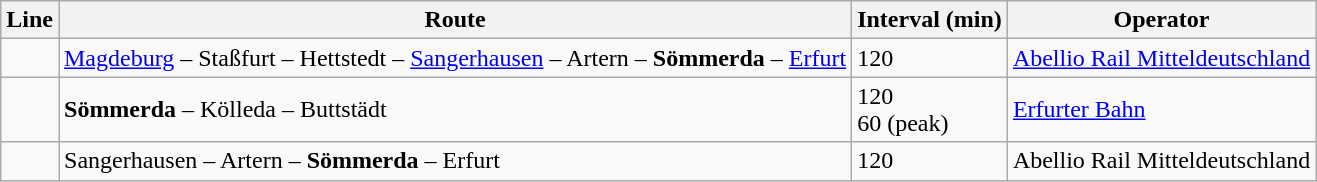<table class="wikitable">
<tr>
<th>Line</th>
<th>Route</th>
<th>Interval (min)</th>
<th>Operator</th>
</tr>
<tr>
<td align="center"></td>
<td><a href='#'>Magdeburg</a> – Staßfurt – Hettstedt – <a href='#'>Sangerhausen</a> – Artern – <strong>Sömmerda</strong> – <a href='#'>Erfurt</a></td>
<td>120</td>
<td><a href='#'>Abellio Rail Mitteldeutschland</a></td>
</tr>
<tr>
<td align="center"></td>
<td><strong>Sömmerda</strong> – Kölleda – Buttstädt</td>
<td>120<br>60 (peak)</td>
<td><a href='#'>Erfurter Bahn</a></td>
</tr>
<tr>
<td align="center"></td>
<td>Sangerhausen – Artern – <strong>Sömmerda</strong> – Erfurt</td>
<td>120</td>
<td>Abellio Rail Mitteldeutschland</td>
</tr>
</table>
